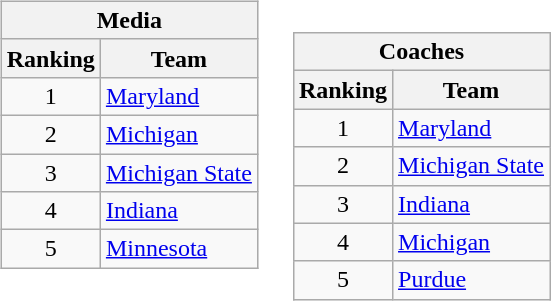<table>
<tr style="vertical-align:top;">
<td><br><table class="wikitable" style="text-align:center;">
<tr>
<th colspan=3>Media</th>
</tr>
<tr>
<th>Ranking</th>
<th>Team</th>
</tr>
<tr>
<td>1</td>
<td align=left><a href='#'>Maryland</a></td>
</tr>
<tr>
<td>2</td>
<td align=left><a href='#'>Michigan</a></td>
</tr>
<tr>
<td>3</td>
<td align=left><a href='#'>Michigan State</a></td>
</tr>
<tr>
<td>4</td>
<td align=left><a href='#'>Indiana</a></td>
</tr>
<tr>
<td>5</td>
<td align=left><a href='#'>Minnesota</a></td>
</tr>
</table>
</td>
<td><br><table>
<tr style="vertical-align:top;">
<td><br><table class="wikitable" style="text-align:center;">
<tr>
<th colspan=2><strong>Coaches</strong></th>
</tr>
<tr>
<th>Ranking</th>
<th>Team</th>
</tr>
<tr>
<td>1</td>
<td align=left><a href='#'>Maryland</a></td>
</tr>
<tr>
<td>2</td>
<td align=left><a href='#'>Michigan State</a></td>
</tr>
<tr>
<td>3</td>
<td align=left><a href='#'>Indiana</a></td>
</tr>
<tr>
<td>4</td>
<td align=left><a href='#'>Michigan</a></td>
</tr>
<tr>
<td>5</td>
<td align=left><a href='#'>Purdue</a></td>
</tr>
</table>
</td>
</tr>
</table>
</td>
</tr>
</table>
